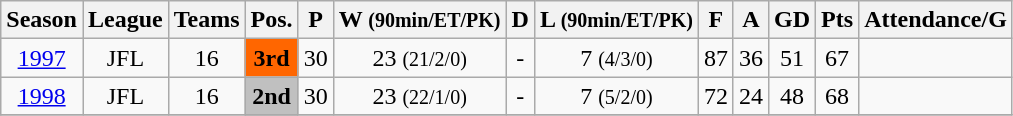<table class="wikitable" style="text-align: center;">
<tr>
<th>Season</th>
<th>League</th>
<th>Teams</th>
<th>Pos.</th>
<th>P</th>
<th>W <small>(90min/ET/PK)</small></th>
<th>D</th>
<th>L <small>(90min/ET/PK)</small></th>
<th>F</th>
<th>A</th>
<th>GD</th>
<th>Pts</th>
<th>Attendance/G</th>
</tr>
<tr>
<td><a href='#'>1997</a></td>
<td>JFL</td>
<td>16</td>
<td bgcolor=ff6600><strong>3rd</strong></td>
<td>30</td>
<td>23 <small>(21/2/0)</small></td>
<td>-</td>
<td>7 <small>(4/3/0)</small></td>
<td>87</td>
<td>36</td>
<td>51</td>
<td>67</td>
<td></td>
</tr>
<tr>
<td><a href='#'>1998</a></td>
<td>JFL</td>
<td>16</td>
<td bgcolor=silver><strong>2nd</strong></td>
<td>30</td>
<td>23 <small>(22/1/0)</small></td>
<td>-</td>
<td>7 <small>(5/2/0)</small></td>
<td>72</td>
<td>24</td>
<td>48</td>
<td>68</td>
<td></td>
</tr>
<tr>
</tr>
</table>
